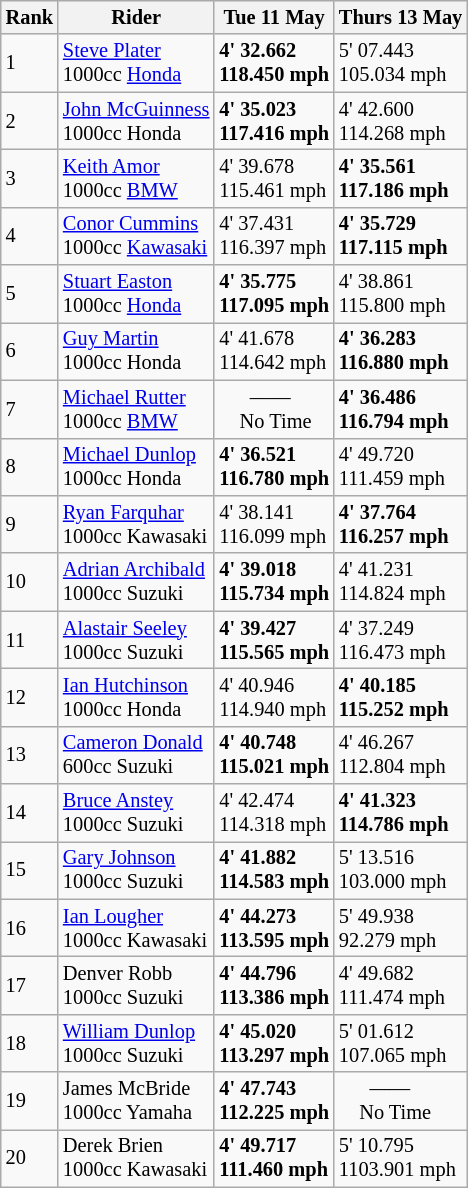<table class="wikitable" style="font-size: 85%;">
<tr style="background:#efefef;">
<th>Rank</th>
<th>Rider</th>
<th>Tue 11 May</th>
<th>Thurs 13 May</th>
</tr>
<tr>
<td>1</td>
<td> <a href='#'>Steve Plater</a><br> 1000cc <a href='#'>Honda</a></td>
<td><strong>4' 32.662 <br> 118.450 mph</strong></td>
<td>5' 07.443 <br> 105.034 mph</td>
</tr>
<tr>
<td>2</td>
<td> <a href='#'>John McGuinness</a><br> 1000cc Honda</td>
<td><strong>4' 35.023 <br> 117.416 mph</strong></td>
<td>4' 42.600 <br> 114.268 mph</td>
</tr>
<tr>
<td>3</td>
<td> <a href='#'>Keith Amor</a><br> 1000cc <a href='#'>BMW</a></td>
<td>4' 39.678 <br> 115.461 mph</td>
<td><strong>4' 35.561 <br> 117.186 mph</strong></td>
</tr>
<tr>
<td>4</td>
<td> <a href='#'>Conor Cummins</a><br> 1000cc <a href='#'>Kawasaki</a></td>
<td>4' 37.431 <br> 116.397 mph</td>
<td><strong>4' 35.729 <br> 117.115 mph</strong></td>
</tr>
<tr>
<td>5</td>
<td> <a href='#'>Stuart Easton</a><br> 1000cc <a href='#'>Honda</a></td>
<td><strong>4' 35.775 <br> 117.095 mph</strong></td>
<td>4' 38.861 <br> 115.800 mph</td>
</tr>
<tr>
<td>6</td>
<td> <a href='#'>Guy Martin</a><br> 1000cc Honda</td>
<td>4' 41.678 <br> 114.642 mph</td>
<td><strong>4' 36.283 <br> 116.880 mph</strong></td>
</tr>
<tr>
<td>7</td>
<td> <a href='#'>Michael Rutter</a><br> 1000cc <a href='#'>BMW</a></td>
<td>      ——<br>    No Time</td>
<td><strong>4' 36.486 <br> 116.794 mph</strong></td>
</tr>
<tr>
<td>8</td>
<td> <a href='#'>Michael Dunlop</a> <br> 1000cc Honda</td>
<td><strong>4' 36.521 <br> 116.780 mph</strong></td>
<td>4' 49.720 <br> 111.459 mph</td>
</tr>
<tr>
<td>9</td>
<td> <a href='#'>Ryan Farquhar</a><br> 1000cc Kawasaki</td>
<td>4' 38.141 <br> 116.099 mph</td>
<td><strong>4' 37.764 <br> 116.257 mph</strong></td>
</tr>
<tr>
<td>10</td>
<td> <a href='#'>Adrian Archibald</a><br> 1000cc Suzuki</td>
<td><strong>4' 39.018 <br> 115.734 mph</strong></td>
<td>4' 41.231 <br> 114.824 mph</td>
</tr>
<tr>
<td>11</td>
<td> <a href='#'>Alastair Seeley</a><br> 1000cc Suzuki</td>
<td><strong>4' 39.427 <br> 115.565 mph</strong></td>
<td>4' 37.249 <br> 116.473 mph</td>
</tr>
<tr>
<td>12</td>
<td> <a href='#'>Ian Hutchinson</a><br> 1000cc Honda</td>
<td>4' 40.946 <br> 114.940 mph</td>
<td><strong>4' 40.185 <br> 115.252 mph</strong></td>
</tr>
<tr>
<td>13</td>
<td> <a href='#'>Cameron Donald</a><br> 600cc Suzuki</td>
<td><strong>4' 40.748 <br> 115.021 mph</strong></td>
<td>4' 46.267 <br> 112.804 mph</td>
</tr>
<tr>
<td>14</td>
<td> <a href='#'>Bruce Anstey</a><br> 1000cc Suzuki</td>
<td>4' 42.474 <br> 114.318 mph</td>
<td><strong>4' 41.323 <br> 114.786 mph</strong></td>
</tr>
<tr>
<td>15</td>
<td> <a href='#'>Gary Johnson</a><br> 1000cc Suzuki</td>
<td><strong>4' 41.882 <br> 114.583 mph</strong></td>
<td>5' 13.516 <br> 103.000 mph</td>
</tr>
<tr>
<td>16</td>
<td> <a href='#'>Ian Lougher</a><br> 1000cc Kawasaki</td>
<td><strong>4' 44.273 <br> 113.595 mph</strong></td>
<td>5' 49.938 <br> 92.279 mph</td>
</tr>
<tr>
<td>17</td>
<td> Denver Robb<br> 1000cc Suzuki</td>
<td><strong>4' 44.796 <br> 113.386 mph</strong></td>
<td>4' 49.682 <br> 111.474 mph</td>
</tr>
<tr>
<td>18</td>
<td> <a href='#'>William Dunlop</a><br> 1000cc Suzuki</td>
<td><strong>4' 45.020 <br> 113.297 mph</strong></td>
<td>5' 01.612 <br> 107.065 mph</td>
</tr>
<tr>
<td>19</td>
<td> James McBride<br> 1000cc Yamaha</td>
<td><strong>4' 47.743 <br> 112.225 mph</strong></td>
<td>      ——<br>    No Time</td>
</tr>
<tr>
<td>20</td>
<td> Derek Brien<br> 1000cc Kawasaki</td>
<td><strong>4' 49.717 <br> 111.460 mph</strong></td>
<td>5' 10.795 <br> 1103.901 mph</td>
</tr>
</table>
